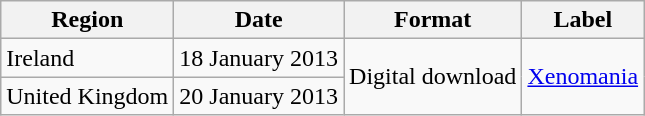<table class="wikitable plainrowheaders">
<tr>
<th scope="col">Region</th>
<th scope="col">Date</th>
<th scope="col">Format</th>
<th scope="col">Label</th>
</tr>
<tr>
<td>Ireland</td>
<td>18 January 2013</td>
<td rowspan="2">Digital download</td>
<td rowspan="2"><a href='#'>Xenomania</a></td>
</tr>
<tr>
<td>United Kingdom</td>
<td>20 January 2013</td>
</tr>
</table>
